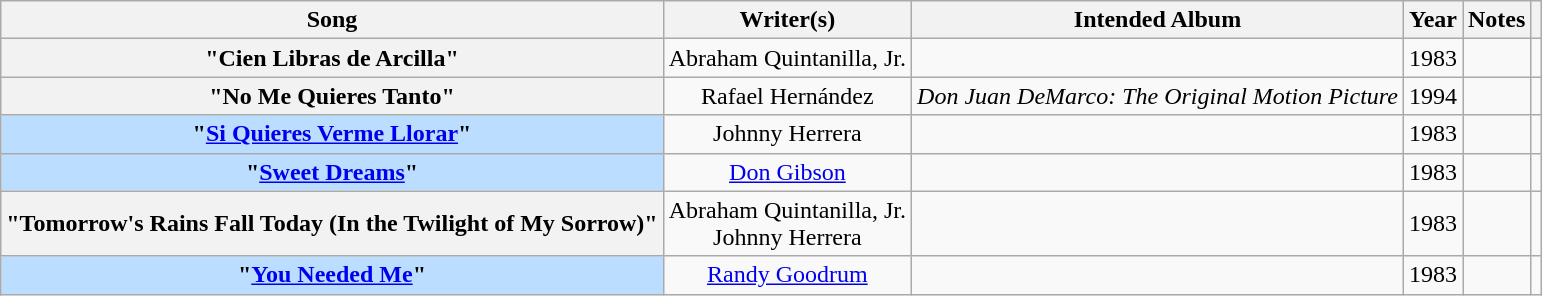<table class="wikitable sortable plainrowheaders" style="text-align:center;">
<tr>
<th scope="col">Song</th>
<th scope="col">Writer(s)</th>
<th scope="col">Intended Album</th>
<th scope="col">Year</th>
<th scope="col">Notes</th>
<th scope="col" class="unsortable"></th>
</tr>
<tr>
<th scope=row> "Cien Libras de Arcilla"</th>
<td>Abraham Quintanilla, Jr.</td>
<td></td>
<td>1983</td>
<td></td>
<td></td>
</tr>
<tr>
<th scope=row> "No Me Quieres Tanto"<br></th>
<td>Rafael Hernández</td>
<td><em>Don Juan DeMarco: The Original Motion Picture</em></td>
<td>1994</td>
<td></td>
<td></td>
</tr>
<tr>
<th scope=row style="background-color:#bbddff"> "<a href='#'>Si Quieres Verme Llorar</a>" </th>
<td>Johnny Herrera</td>
<td></td>
<td>1983</td>
<td></td>
<td></td>
</tr>
<tr>
<th scope=row style="background-color:#bbddff">"<a href='#'>Sweet Dreams</a>" </th>
<td><a href='#'>Don Gibson</a></td>
<td></td>
<td>1983</td>
<td></td>
<td></td>
</tr>
<tr>
<th scope=row> "Tomorrow's Rains Fall Today (In the Twilight of My Sorrow)"</th>
<td>Abraham Quintanilla, Jr.<br>Johnny Herrera</td>
<td></td>
<td>1983</td>
<td></td>
<td></td>
</tr>
<tr>
<th scope=row style="background-color:#bbddff">"<a href='#'>You Needed Me</a>" </th>
<td><a href='#'>Randy Goodrum</a></td>
<td></td>
<td>1983</td>
<td></td>
<td></td>
</tr>
</table>
